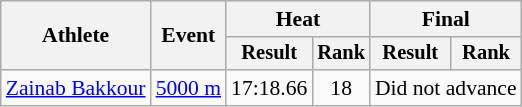<table class=wikitable style="font-size:90%">
<tr>
<th rowspan="2">Athlete</th>
<th rowspan="2">Event</th>
<th colspan="2">Heat</th>
<th colspan="2">Final</th>
</tr>
<tr style="font-size:95%">
<th>Result</th>
<th>Rank</th>
<th>Result</th>
<th>Rank</th>
</tr>
<tr align=center>
<td align=left><a href='#'>Zainab Bakkour</a></td>
<td align=left><a href='#'>5000 m</a></td>
<td>17:18.66</td>
<td>18</td>
<td colspan=2>Did not advance</td>
</tr>
</table>
